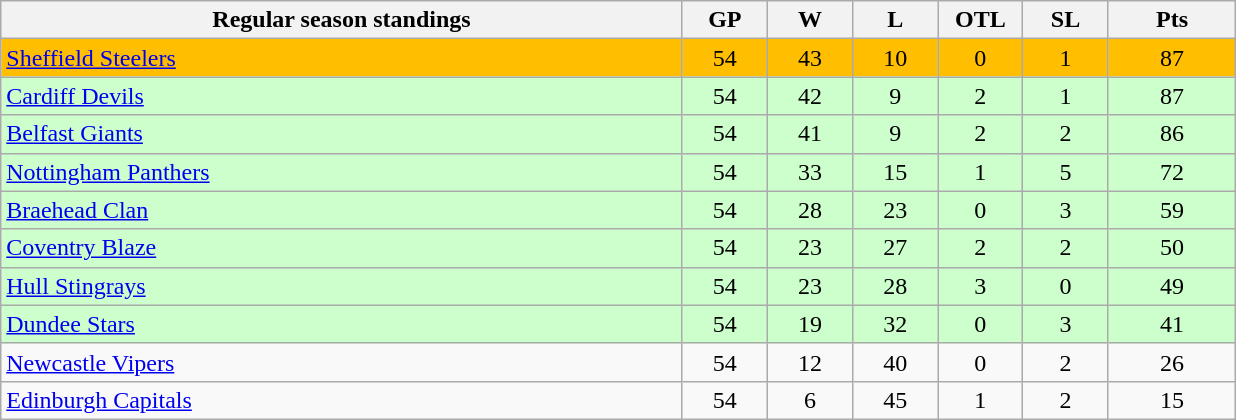<table class="wikitable">
<tr>
<th width="40%">Regular season standings</th>
<th width="5%">GP</th>
<th width="5%">W</th>
<th width="5%">L</th>
<th width="5%">OTL</th>
<th width="5%">SL</th>
<th width="7.5%">Pts</th>
</tr>
<tr align=center bgcolor="#FFBF00">
<td align=left><a href='#'>Sheffield Steelers</a></td>
<td>54</td>
<td>43</td>
<td>10</td>
<td>0</td>
<td>1</td>
<td>87</td>
</tr>
<tr align=center bgcolor="#CCFFCC">
<td align=left><a href='#'>Cardiff Devils</a></td>
<td>54</td>
<td>42</td>
<td>9</td>
<td>2</td>
<td>1</td>
<td>87</td>
</tr>
<tr align=center bgcolor="#CCFFCC">
<td align=left><a href='#'>Belfast Giants</a></td>
<td>54</td>
<td>41</td>
<td>9</td>
<td>2</td>
<td>2</td>
<td>86</td>
</tr>
<tr align=center bgcolor="#CCFFCC">
<td align=left><a href='#'>Nottingham Panthers</a></td>
<td>54</td>
<td>33</td>
<td>15</td>
<td>1</td>
<td>5</td>
<td>72</td>
</tr>
<tr align=center bgcolor="#CCFFCC">
<td align=left><a href='#'>Braehead Clan</a></td>
<td>54</td>
<td>28</td>
<td>23</td>
<td>0</td>
<td>3</td>
<td>59</td>
</tr>
<tr align=center bgcolor="#CCFFCC">
<td align=left><a href='#'>Coventry Blaze</a></td>
<td>54</td>
<td>23</td>
<td>27</td>
<td>2</td>
<td>2</td>
<td>50</td>
</tr>
<tr align=center bgcolor="#CCFFCC">
<td align=left><a href='#'>Hull Stingrays</a></td>
<td>54</td>
<td>23</td>
<td>28</td>
<td>3</td>
<td>0</td>
<td>49</td>
</tr>
<tr align=center bgcolor="#CCFFCC">
<td align=left><a href='#'>Dundee Stars</a></td>
<td>54</td>
<td>19</td>
<td>32</td>
<td>0</td>
<td>3</td>
<td>41</td>
</tr>
<tr align=center>
<td align=left><a href='#'>Newcastle Vipers</a></td>
<td>54</td>
<td>12</td>
<td>40</td>
<td>0</td>
<td>2</td>
<td>26</td>
</tr>
<tr align=center>
<td align=left><a href='#'>Edinburgh Capitals</a></td>
<td>54</td>
<td>6</td>
<td>45</td>
<td>1</td>
<td>2</td>
<td>15</td>
</tr>
</table>
